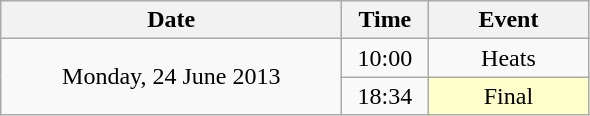<table class = "wikitable" style="text-align:center;">
<tr>
<th width=220>Date</th>
<th width=50>Time</th>
<th width=100>Event</th>
</tr>
<tr>
<td rowspan=2>Monday, 24 June 2013</td>
<td>10:00</td>
<td>Heats</td>
</tr>
<tr>
<td>18:34</td>
<td bgcolor=ffffcc>Final</td>
</tr>
</table>
